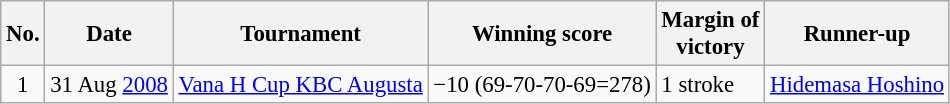<table class="wikitable" style="font-size:95%;">
<tr>
<th>No.</th>
<th>Date</th>
<th>Tournament</th>
<th>Winning score</th>
<th>Margin of<br>victory</th>
<th>Runner-up</th>
</tr>
<tr>
<td align=center>1</td>
<td align=right>31 Aug <a href='#'>2008</a></td>
<td><a href='#'>Vana H Cup KBC Augusta</a></td>
<td>−10 (69-70-70-69=278)</td>
<td>1 stroke</td>
<td> <a href='#'>Hidemasa Hoshino</a></td>
</tr>
</table>
